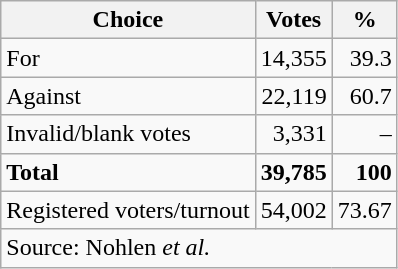<table class=wikitable style=text-align:right>
<tr>
<th>Choice</th>
<th>Votes</th>
<th>%</th>
</tr>
<tr>
<td align=left>For</td>
<td>14,355</td>
<td>39.3</td>
</tr>
<tr>
<td align=left>Against</td>
<td>22,119</td>
<td>60.7</td>
</tr>
<tr>
<td align=left>Invalid/blank votes</td>
<td>3,331</td>
<td>–</td>
</tr>
<tr>
<td align=left><strong>Total</strong></td>
<td><strong>39,785</strong></td>
<td><strong>100</strong></td>
</tr>
<tr>
<td align=left>Registered voters/turnout</td>
<td>54,002</td>
<td>73.67</td>
</tr>
<tr>
<td colspan=3 align=left>Source: Nohlen <em>et al.</em></td>
</tr>
</table>
